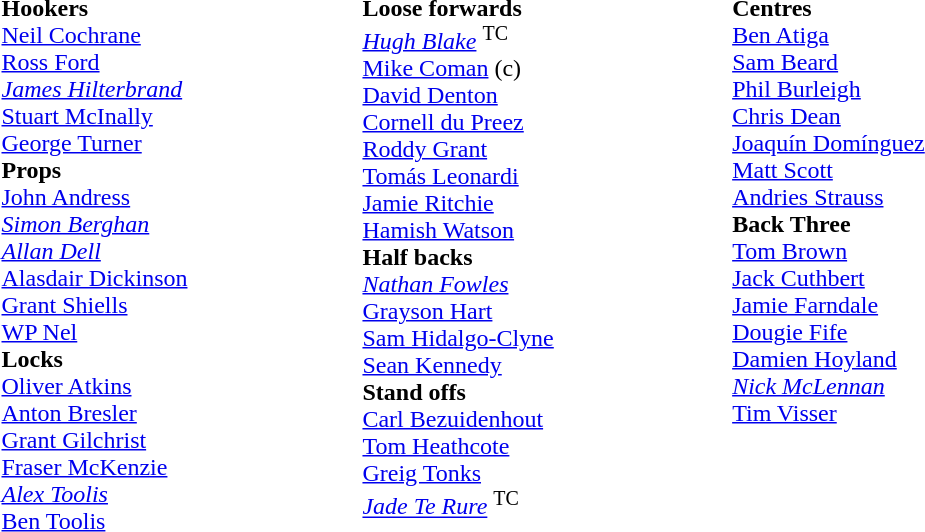<table class="toccolours" width="700" style="border-collapse: collapse;">
<tr>
<td valign="top"><br><strong>Hookers</strong><br>
 <a href='#'>Neil Cochrane</a><br>
 <a href='#'>Ross Ford</a><br>
 <em><a href='#'>James Hilterbrand</a></em><br>
 <a href='#'>Stuart McInally</a><br>
 <a href='#'>George Turner</a><br><strong>Props</strong><br> <a href='#'>John Andress</a><br>
 <em><a href='#'>Simon Berghan</a></em><br>
 <em><a href='#'>Allan Dell</a></em><br>
 <a href='#'>Alasdair Dickinson</a><br>
 <a href='#'>Grant Shiells</a><br>
 <a href='#'>WP Nel</a><br><strong>Locks</strong><br>
 <a href='#'>Oliver Atkins</a><br>
 <a href='#'>Anton Bresler</a><br>
 <a href='#'>Grant Gilchrist</a><br>
 <a href='#'>Fraser McKenzie</a><br>
 <em><a href='#'>Alex Toolis</a></em><br>
 <a href='#'>Ben Toolis</a><br></td>
<td width="33"> </td>
<td valign="top"><br><strong>Loose forwards</strong><br>
 <em><a href='#'>Hugh Blake</a></em> <sup>TC</sup><br>
 <a href='#'>Mike Coman</a> (c)<br>
 <a href='#'>David Denton</a><br>
 <a href='#'>Cornell du Preez</a><br>
 <a href='#'>Roddy Grant</a><br>
 <a href='#'>Tomás Leonardi</a><br>
 <a href='#'>Jamie Ritchie</a><br>
 <a href='#'>Hamish Watson</a><br><strong>Half backs</strong> <br>
 <em><a href='#'>Nathan Fowles</a></em><br>
 <a href='#'>Grayson Hart</a><br>
 <a href='#'>Sam Hidalgo-Clyne</a><br>
 <a href='#'>Sean Kennedy</a><br><strong>Stand offs</strong> <br>
 <a href='#'>Carl Bezuidenhout</a><br>
 <a href='#'>Tom Heathcote</a><br>
 <a href='#'>Greig Tonks</a><br>
 <em><a href='#'>Jade Te Rure</a></em> <sup>TC</sup></td>
<td width="33"> </td>
<td valign="top"><br><strong>Centres</strong><br>
 <a href='#'>Ben Atiga</a><br>
 <a href='#'>Sam Beard</a><br>
 <a href='#'>Phil Burleigh</a><br>
 <a href='#'>Chris Dean</a><br>
 <a href='#'>Joaquín Domínguez</a><br>
 <a href='#'>Matt Scott</a><br>
 <a href='#'>Andries Strauss</a><br><strong>Back Three</strong><br>
 <a href='#'>Tom Brown</a><br>
 <a href='#'>Jack Cuthbert</a><br>
 <a href='#'>Jamie Farndale</a><br>
 <a href='#'>Dougie Fife</a><br>
 <a href='#'>Damien Hoyland</a> <br>
 <em><a href='#'>Nick McLennan</a></em><br>
 <a href='#'>Tim Visser</a><br></td>
</tr>
</table>
